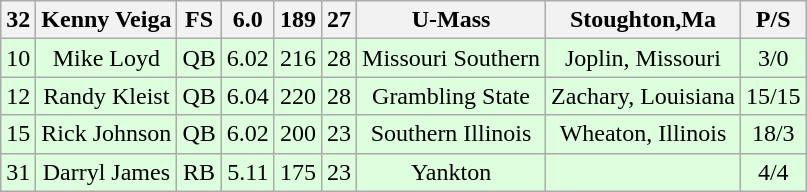<table class="wikitable">
<tr>
<th>32</th>
<th>Kenny Veiga</th>
<th>FS</th>
<th>6.0</th>
<th>189</th>
<th>27</th>
<th>U-Mass</th>
<th>Stoughton,Ma</th>
<th>P/S</th>
</tr>
<tr align="center" bgcolor="#ddffdd">
<td>10</td>
<td>Mike Loyd</td>
<td>QB</td>
<td>6.02</td>
<td>216</td>
<td>28</td>
<td>Missouri Southern</td>
<td>Joplin, Missouri</td>
<td>3/0</td>
</tr>
<tr align="center" bgcolor="#ddffdd">
<td>12</td>
<td>Randy Kleist</td>
<td>QB</td>
<td>6.04</td>
<td>220</td>
<td>28</td>
<td>Grambling State</td>
<td>Zachary, Louisiana</td>
<td>15/15</td>
</tr>
<tr align="center" bgcolor="#ddffdd">
<td>15</td>
<td>Rick Johnson</td>
<td>QB</td>
<td>6.02</td>
<td>200</td>
<td>23</td>
<td>Southern Illinois</td>
<td>Wheaton, Illinois</td>
<td>18/3</td>
</tr>
<tr align="center" bgcolor="#ddffdd">
<td>31</td>
<td>Darryl James</td>
<td>RB</td>
<td>5.11</td>
<td>175</td>
<td>23</td>
<td>Yankton</td>
<td></td>
<td>4/4</td>
</tr>
</table>
